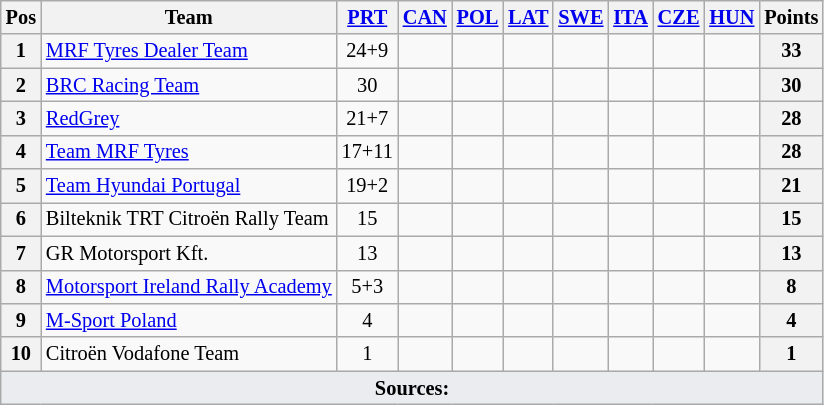<table class="wikitable" style="font-size: 85%; text-align: center">
<tr valign="top">
<th valign="middle">Pos</th>
<th valign="middle">Team</th>
<th><a href='#'>PRT</a><br></th>
<th><a href='#'>CAN</a><br></th>
<th><a href='#'>POL</a><br></th>
<th><a href='#'>LAT</a><br></th>
<th><a href='#'>SWE</a><br></th>
<th><a href='#'>ITA</a><br></th>
<th><a href='#'>CZE</a><br></th>
<th><a href='#'>HUN</a><br></th>
<th valign="middle">Points</th>
</tr>
<tr>
<th>1</th>
<td align="left"> <a href='#'>MRF Tyres Dealer Team</a></td>
<td>24+9</td>
<td></td>
<td></td>
<td></td>
<td></td>
<td></td>
<td></td>
<td></td>
<th>33</th>
</tr>
<tr>
<th>2</th>
<td align="left"> <a href='#'>BRC Racing Team</a></td>
<td>30</td>
<td></td>
<td></td>
<td></td>
<td></td>
<td></td>
<td></td>
<td></td>
<th>30</th>
</tr>
<tr>
<th>3</th>
<td align="left"> <a href='#'>RedGrey</a></td>
<td>21+7</td>
<td></td>
<td></td>
<td></td>
<td></td>
<td></td>
<td></td>
<td></td>
<th>28</th>
</tr>
<tr>
<th>4</th>
<td align="left"> <a href='#'>Team MRF Tyres</a></td>
<td>17+11</td>
<td></td>
<td></td>
<td></td>
<td></td>
<td></td>
<td></td>
<td></td>
<th>28</th>
</tr>
<tr>
<th>5</th>
<td align="left"> <a href='#'>Team Hyundai Portugal</a></td>
<td>19+2</td>
<td></td>
<td></td>
<td></td>
<td></td>
<td></td>
<td></td>
<td></td>
<th>21</th>
</tr>
<tr>
<th>6</th>
<td align="left"> Bilteknik TRT Citroën Rally Team</td>
<td>15</td>
<td></td>
<td></td>
<td></td>
<td></td>
<td></td>
<td></td>
<td></td>
<th>15</th>
</tr>
<tr>
<th>7</th>
<td align="left"> GR Motorsport Kft.</td>
<td>13</td>
<td></td>
<td></td>
<td></td>
<td></td>
<td></td>
<td></td>
<td></td>
<th>13</th>
</tr>
<tr>
<th>8</th>
<td align="left"> <a href='#'>Motorsport Ireland Rally Academy</a></td>
<td>5+3</td>
<td></td>
<td></td>
<td></td>
<td></td>
<td></td>
<td></td>
<td></td>
<th>8</th>
</tr>
<tr>
<th>9</th>
<td align="left"> <a href='#'>M-Sport Poland</a></td>
<td>4</td>
<td></td>
<td></td>
<td></td>
<td></td>
<td></td>
<td></td>
<td></td>
<th>4</th>
</tr>
<tr>
<th>10</th>
<td align="left"> Citroën Vodafone Team</td>
<td>1</td>
<td></td>
<td></td>
<td></td>
<td></td>
<td></td>
<td></td>
<td></td>
<th>1</th>
</tr>
<tr>
<td colspan="11" style="background-color:#EAECF0;text-align:center"><strong>Sources:</strong></td>
</tr>
</table>
